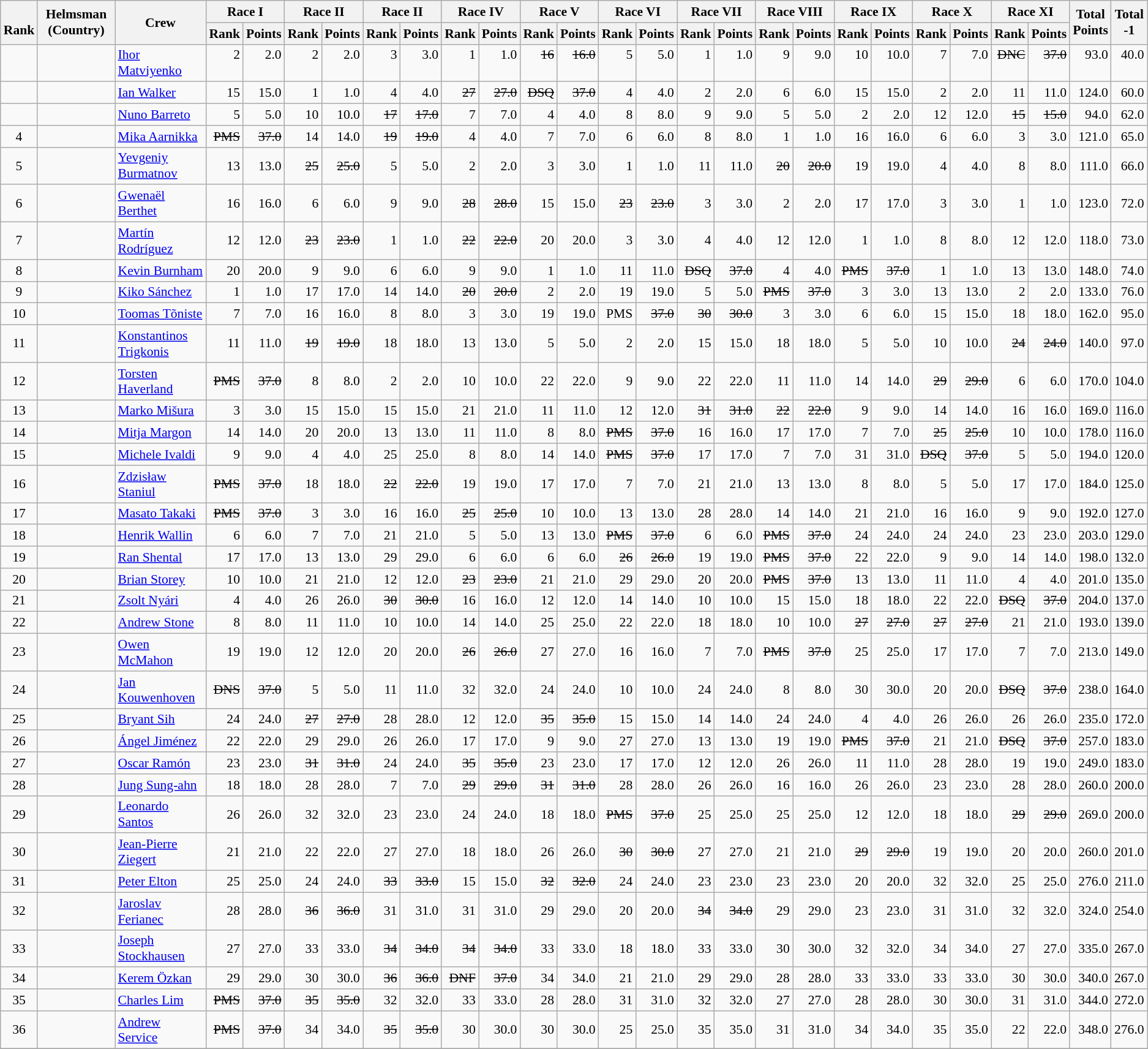<table class="wikitable" style="text-align:right; font-size:90%">
<tr>
<th rowspan="2"><br>Rank</th>
<th rowspan="2">Helmsman (Country)</th>
<th rowspan="2">Crew</th>
<th colspan="2">Race I</th>
<th colspan="2">Race II</th>
<th colspan="2">Race II</th>
<th colspan="2">Race IV</th>
<th colspan="2">Race V</th>
<th colspan="2">Race VI</th>
<th colspan="2">Race VII</th>
<th colspan="2">Race VIII</th>
<th colspan="2">Race IX</th>
<th colspan="2">Race X</th>
<th colspan="2">Race XI</th>
<th rowspan="2">Total <br>Points <br></th>
<th rowspan="2">Total<br>-1<br></th>
</tr>
<tr>
<th>Rank</th>
<th>Points</th>
<th>Rank</th>
<th>Points</th>
<th>Rank</th>
<th>Points</th>
<th>Rank</th>
<th>Points</th>
<th>Rank</th>
<th>Points</th>
<th>Rank</th>
<th>Points</th>
<th>Rank</th>
<th>Points</th>
<th>Rank</th>
<th>Points</th>
<th>Rank</th>
<th>Points</th>
<th>Rank</th>
<th>Points</th>
<th>Rank</th>
<th>Points</th>
</tr>
<tr style="vertical-align:top;">
<td align=center></td>
<td align=left></td>
<td align=left><a href='#'>Ihor Matviyenko</a> </td>
<td>2</td>
<td>2.0</td>
<td>2</td>
<td>2.0</td>
<td>3</td>
<td>3.0</td>
<td>1</td>
<td>1.0</td>
<td><s>16</s></td>
<td><s>16.0</s></td>
<td>5</td>
<td>5.0</td>
<td>1</td>
<td>1.0</td>
<td>9</td>
<td>9.0</td>
<td>10</td>
<td>10.0</td>
<td>7</td>
<td>7.0</td>
<td><s>DNC</s></td>
<td><s>37.0</s></td>
<td>93.0</td>
<td>40.0</td>
</tr>
<tr>
<td align=center></td>
<td align=left></td>
<td align=left><a href='#'>Ian Walker</a> </td>
<td>15</td>
<td>15.0</td>
<td>1</td>
<td>1.0</td>
<td>4</td>
<td>4.0</td>
<td><s>27</s></td>
<td><s>27.0</s></td>
<td><s>DSQ</s></td>
<td><s>37.0</s></td>
<td>4</td>
<td>4.0</td>
<td>2</td>
<td>2.0</td>
<td>6</td>
<td>6.0</td>
<td>15</td>
<td>15.0</td>
<td>2</td>
<td>2.0</td>
<td>11</td>
<td>11.0</td>
<td>124.0</td>
<td>60.0</td>
</tr>
<tr>
<td align=center></td>
<td align=left></td>
<td align=left><a href='#'>Nuno Barreto</a> </td>
<td>5</td>
<td>5.0</td>
<td>10</td>
<td>10.0</td>
<td><s>17</s></td>
<td><s>17.0</s></td>
<td>7</td>
<td>7.0</td>
<td>4</td>
<td>4.0</td>
<td>8</td>
<td>8.0</td>
<td>9</td>
<td>9.0</td>
<td>5</td>
<td>5.0</td>
<td>2</td>
<td>2.0</td>
<td>12</td>
<td>12.0</td>
<td><s>15</s></td>
<td><s>15.0</s></td>
<td>94.0</td>
<td>62.0</td>
</tr>
<tr>
<td align=center>4</td>
<td align=left></td>
<td align=left><a href='#'>Mika Aarnikka</a> </td>
<td><s>PMS</s></td>
<td><s>37.0</s></td>
<td>14</td>
<td>14.0</td>
<td><s>19</s></td>
<td><s>19.0</s></td>
<td>4</td>
<td>4.0</td>
<td>7</td>
<td>7.0</td>
<td>6</td>
<td>6.0</td>
<td>8</td>
<td>8.0</td>
<td>1</td>
<td>1.0</td>
<td>16</td>
<td>16.0</td>
<td>6</td>
<td>6.0</td>
<td>3</td>
<td>3.0</td>
<td>121.0</td>
<td>65.0</td>
</tr>
<tr>
<td align=center>5</td>
<td align=left></td>
<td align=left><a href='#'>Yevgeniy Burmatnov</a> </td>
<td>13</td>
<td>13.0</td>
<td><s>25</s></td>
<td><s>25.0</s></td>
<td>5</td>
<td>5.0</td>
<td>2</td>
<td>2.0</td>
<td>3</td>
<td>3.0</td>
<td>1</td>
<td>1.0</td>
<td>11</td>
<td>11.0</td>
<td><s>20</s></td>
<td><s>20.0</s></td>
<td>19</td>
<td>19.0</td>
<td>4</td>
<td>4.0</td>
<td>8</td>
<td>8.0</td>
<td>111.0</td>
<td>66.0</td>
</tr>
<tr>
<td align=center>6</td>
<td align=left></td>
<td align=left><a href='#'>Gwenaël Berthet</a> </td>
<td>16</td>
<td>16.0</td>
<td>6</td>
<td>6.0</td>
<td>9</td>
<td>9.0</td>
<td><s>28</s></td>
<td><s>28.0</s></td>
<td>15</td>
<td>15.0</td>
<td><s>23</s></td>
<td><s>23.0</s></td>
<td>3</td>
<td>3.0</td>
<td>2</td>
<td>2.0</td>
<td>17</td>
<td>17.0</td>
<td>3</td>
<td>3.0</td>
<td>1</td>
<td>1.0</td>
<td>123.0</td>
<td>72.0</td>
</tr>
<tr>
<td align=center>7</td>
<td align=left></td>
<td align=left><a href='#'>Martín Rodríguez</a> </td>
<td>12</td>
<td>12.0</td>
<td><s>23</s></td>
<td><s>23.0</s></td>
<td>1</td>
<td>1.0</td>
<td><s>22</s></td>
<td><s>22.0</s></td>
<td>20</td>
<td>20.0</td>
<td>3</td>
<td>3.0</td>
<td>4</td>
<td>4.0</td>
<td>12</td>
<td>12.0</td>
<td>1</td>
<td>1.0</td>
<td>8</td>
<td>8.0</td>
<td>12</td>
<td>12.0</td>
<td>118.0</td>
<td>73.0</td>
</tr>
<tr>
<td align=center>8</td>
<td align=left></td>
<td align=left><a href='#'>Kevin Burnham</a> </td>
<td>20</td>
<td>20.0</td>
<td>9</td>
<td>9.0</td>
<td>6</td>
<td>6.0</td>
<td>9</td>
<td>9.0</td>
<td>1</td>
<td>1.0</td>
<td>11</td>
<td>11.0</td>
<td><s>DSQ</s></td>
<td><s>37.0</s></td>
<td>4</td>
<td>4.0</td>
<td><s>PMS</s></td>
<td><s>37.0</s></td>
<td>1</td>
<td>1.0</td>
<td>13</td>
<td>13.0</td>
<td>148.0</td>
<td>74.0</td>
</tr>
<tr>
<td align=center>9</td>
<td align=left></td>
<td align=left><a href='#'>Kiko Sánchez</a> </td>
<td>1</td>
<td>1.0</td>
<td>17</td>
<td>17.0</td>
<td>14</td>
<td>14.0</td>
<td><s>20</s></td>
<td><s>20.0</s></td>
<td>2</td>
<td>2.0</td>
<td>19</td>
<td>19.0</td>
<td>5</td>
<td>5.0</td>
<td><s>PMS</s></td>
<td><s>37.0</s></td>
<td>3</td>
<td>3.0</td>
<td>13</td>
<td>13.0</td>
<td>2</td>
<td>2.0</td>
<td>133.0</td>
<td>76.0</td>
</tr>
<tr>
<td align=center>10</td>
<td align=left></td>
<td align=left><a href='#'>Toomas Tõniste</a> </td>
<td>7</td>
<td>7.0</td>
<td>16</td>
<td>16.0</td>
<td>8</td>
<td>8.0</td>
<td>3</td>
<td>3.0</td>
<td>19</td>
<td>19.0</td>
<td>PMS</td>
<td><s>37.0</s></td>
<td><s>30</s></td>
<td><s>30.0</s></td>
<td>3</td>
<td>3.0</td>
<td>6</td>
<td>6.0</td>
<td>15</td>
<td>15.0</td>
<td>18</td>
<td>18.0</td>
<td>162.0</td>
<td>95.0</td>
</tr>
<tr>
<td align=center>11</td>
<td align=left></td>
<td align=left><a href='#'>Konstantinos Trigkonis</a> </td>
<td>11</td>
<td>11.0</td>
<td><s>19</s></td>
<td><s>19.0</s></td>
<td>18</td>
<td>18.0</td>
<td>13</td>
<td>13.0</td>
<td>5</td>
<td>5.0</td>
<td>2</td>
<td>2.0</td>
<td>15</td>
<td>15.0</td>
<td>18</td>
<td>18.0</td>
<td>5</td>
<td>5.0</td>
<td>10</td>
<td>10.0</td>
<td><s>24</s></td>
<td><s>24.0</s></td>
<td>140.0</td>
<td>97.0</td>
</tr>
<tr>
<td align=center>12</td>
<td align=left></td>
<td align=left><a href='#'>Torsten Haverland</a> </td>
<td><s>PMS</s></td>
<td><s>37.0</s></td>
<td>8</td>
<td>8.0</td>
<td>2</td>
<td>2.0</td>
<td>10</td>
<td>10.0</td>
<td>22</td>
<td>22.0</td>
<td>9</td>
<td>9.0</td>
<td>22</td>
<td>22.0</td>
<td>11</td>
<td>11.0</td>
<td>14</td>
<td>14.0</td>
<td><s>29</s></td>
<td><s>29.0</s></td>
<td>6</td>
<td>6.0</td>
<td>170.0</td>
<td>104.0</td>
</tr>
<tr>
<td align=center>13</td>
<td align=left></td>
<td align=left><a href='#'>Marko Mišura</a> </td>
<td>3</td>
<td>3.0</td>
<td>15</td>
<td>15.0</td>
<td>15</td>
<td>15.0</td>
<td>21</td>
<td>21.0</td>
<td>11</td>
<td>11.0</td>
<td>12</td>
<td>12.0</td>
<td><s>31</s></td>
<td><s>31.0</s></td>
<td><s>22</s></td>
<td><s>22.0</s></td>
<td>9</td>
<td>9.0</td>
<td>14</td>
<td>14.0</td>
<td>16</td>
<td>16.0</td>
<td>169.0</td>
<td>116.0</td>
</tr>
<tr>
<td align=center>14</td>
<td align=left></td>
<td align=left><a href='#'>Mitja Margon</a> </td>
<td>14</td>
<td>14.0</td>
<td>20</td>
<td>20.0</td>
<td>13</td>
<td>13.0</td>
<td>11</td>
<td>11.0</td>
<td>8</td>
<td>8.0</td>
<td><s>PMS</s></td>
<td><s>37.0</s></td>
<td>16</td>
<td>16.0</td>
<td>17</td>
<td>17.0</td>
<td>7</td>
<td>7.0</td>
<td><s>25</s></td>
<td><s>25.0</s></td>
<td>10</td>
<td>10.0</td>
<td>178.0</td>
<td>116.0</td>
</tr>
<tr>
<td align=center>15</td>
<td align=left></td>
<td align=left><a href='#'>Michele Ivaldi</a> </td>
<td>9</td>
<td>9.0</td>
<td>4</td>
<td>4.0</td>
<td>25</td>
<td>25.0</td>
<td>8</td>
<td>8.0</td>
<td>14</td>
<td>14.0</td>
<td><s>PMS</s></td>
<td><s>37.0</s></td>
<td>17</td>
<td>17.0</td>
<td>7</td>
<td>7.0</td>
<td>31</td>
<td>31.0</td>
<td><s>DSQ</s></td>
<td><s>37.0</s></td>
<td>5</td>
<td>5.0</td>
<td>194.0</td>
<td>120.0</td>
</tr>
<tr>
<td align=center>16</td>
<td align=left></td>
<td align=left><a href='#'>Zdzisław Staniul</a> </td>
<td><s>PMS</s></td>
<td><s>37.0</s></td>
<td>18</td>
<td>18.0</td>
<td><s>22</s></td>
<td><s>22.0</s></td>
<td>19</td>
<td>19.0</td>
<td>17</td>
<td>17.0</td>
<td>7</td>
<td>7.0</td>
<td>21</td>
<td>21.0</td>
<td>13</td>
<td>13.0</td>
<td>8</td>
<td>8.0</td>
<td>5</td>
<td>5.0</td>
<td>17</td>
<td>17.0</td>
<td>184.0</td>
<td>125.0</td>
</tr>
<tr>
<td align=center>17</td>
<td align=left></td>
<td align=left><a href='#'>Masato Takaki</a> </td>
<td><s>PMS</s></td>
<td><s>37.0</s></td>
<td>3</td>
<td>3.0</td>
<td>16</td>
<td>16.0</td>
<td><s>25</s></td>
<td><s>25.0</s></td>
<td>10</td>
<td>10.0</td>
<td>13</td>
<td>13.0</td>
<td>28</td>
<td>28.0</td>
<td>14</td>
<td>14.0</td>
<td>21</td>
<td>21.0</td>
<td>16</td>
<td>16.0</td>
<td>9</td>
<td>9.0</td>
<td>192.0</td>
<td>127.0</td>
</tr>
<tr>
<td align=center>18</td>
<td align=left></td>
<td align=left><a href='#'>Henrik Wallin</a> </td>
<td>6</td>
<td>6.0</td>
<td>7</td>
<td>7.0</td>
<td>21</td>
<td>21.0</td>
<td>5</td>
<td>5.0</td>
<td>13</td>
<td>13.0</td>
<td><s>PMS</s></td>
<td><s>37.0</s></td>
<td>6</td>
<td>6.0</td>
<td><s>PMS</s></td>
<td><s>37.0</s></td>
<td>24</td>
<td>24.0</td>
<td>24</td>
<td>24.0</td>
<td>23</td>
<td>23.0</td>
<td>203.0</td>
<td>129.0</td>
</tr>
<tr>
<td align=center>19</td>
<td align=left></td>
<td align=left><a href='#'>Ran Shental</a> </td>
<td>17</td>
<td>17.0</td>
<td>13</td>
<td>13.0</td>
<td>29</td>
<td>29.0</td>
<td>6</td>
<td>6.0</td>
<td>6</td>
<td>6.0</td>
<td><s>26</s></td>
<td><s>26.0</s></td>
<td>19</td>
<td>19.0</td>
<td><s>PMS</s></td>
<td><s>37.0</s></td>
<td>22</td>
<td>22.0</td>
<td>9</td>
<td>9.0</td>
<td>14</td>
<td>14.0</td>
<td>198.0</td>
<td>132.0</td>
</tr>
<tr>
<td align=center>20</td>
<td align=left></td>
<td align=left><a href='#'>Brian Storey</a> </td>
<td>10</td>
<td>10.0</td>
<td>21</td>
<td>21.0</td>
<td>12</td>
<td>12.0</td>
<td><s>23</s></td>
<td><s>23.0</s></td>
<td>21</td>
<td>21.0</td>
<td>29</td>
<td>29.0</td>
<td>20</td>
<td>20.0</td>
<td><s>PMS</s></td>
<td><s>37.0</s></td>
<td>13</td>
<td>13.0</td>
<td>11</td>
<td>11.0</td>
<td>4</td>
<td>4.0</td>
<td>201.0</td>
<td>135.0</td>
</tr>
<tr>
<td align=center>21</td>
<td align=left></td>
<td align=left><a href='#'>Zsolt Nyári</a> </td>
<td>4</td>
<td>4.0</td>
<td>26</td>
<td>26.0</td>
<td><s>30</s></td>
<td><s>30.0</s></td>
<td>16</td>
<td>16.0</td>
<td>12</td>
<td>12.0</td>
<td>14</td>
<td>14.0</td>
<td>10</td>
<td>10.0</td>
<td>15</td>
<td>15.0</td>
<td>18</td>
<td>18.0</td>
<td>22</td>
<td>22.0</td>
<td><s>DSQ</s></td>
<td><s>37.0</s></td>
<td>204.0</td>
<td>137.0</td>
</tr>
<tr>
<td align=center>22</td>
<td align=left></td>
<td align=left><a href='#'>Andrew Stone</a> </td>
<td>8</td>
<td>8.0</td>
<td>11</td>
<td>11.0</td>
<td>10</td>
<td>10.0</td>
<td>14</td>
<td>14.0</td>
<td>25</td>
<td>25.0</td>
<td>22</td>
<td>22.0</td>
<td>18</td>
<td>18.0</td>
<td>10</td>
<td>10.0</td>
<td><s>27</s></td>
<td><s>27.0</s></td>
<td><s>27</s></td>
<td><s>27.0</s></td>
<td>21</td>
<td>21.0</td>
<td>193.0</td>
<td>139.0</td>
</tr>
<tr>
<td align=center>23</td>
<td align=left></td>
<td align=left><a href='#'>Owen McMahon</a> </td>
<td>19</td>
<td>19.0</td>
<td>12</td>
<td>12.0</td>
<td>20</td>
<td>20.0</td>
<td><s>26</s></td>
<td><s>26.0</s></td>
<td>27</td>
<td>27.0</td>
<td>16</td>
<td>16.0</td>
<td>7</td>
<td>7.0</td>
<td><s>PMS</s></td>
<td><s>37.0</s></td>
<td>25</td>
<td>25.0</td>
<td>17</td>
<td>17.0</td>
<td>7</td>
<td>7.0</td>
<td>213.0</td>
<td>149.0</td>
</tr>
<tr>
<td align=center>24</td>
<td align=left></td>
<td align=left><a href='#'>Jan Kouwenhoven</a> </td>
<td><s>DNS</s></td>
<td><s>37.0</s></td>
<td>5</td>
<td>5.0</td>
<td>11</td>
<td>11.0</td>
<td>32</td>
<td>32.0</td>
<td>24</td>
<td>24.0</td>
<td>10</td>
<td>10.0</td>
<td>24</td>
<td>24.0</td>
<td>8</td>
<td>8.0</td>
<td>30</td>
<td>30.0</td>
<td>20</td>
<td>20.0</td>
<td><s>DSQ</s></td>
<td><s>37.0</s></td>
<td>238.0</td>
<td>164.0</td>
</tr>
<tr>
<td align=center>25</td>
<td align=left></td>
<td align=left><a href='#'>Bryant Sih</a> </td>
<td>24</td>
<td>24.0</td>
<td><s>27</s></td>
<td><s>27.0</s></td>
<td>28</td>
<td>28.0</td>
<td>12</td>
<td>12.0</td>
<td><s>35</s></td>
<td><s>35.0</s></td>
<td>15</td>
<td>15.0</td>
<td>14</td>
<td>14.0</td>
<td>24</td>
<td>24.0</td>
<td>4</td>
<td>4.0</td>
<td>26</td>
<td>26.0</td>
<td>26</td>
<td>26.0</td>
<td>235.0</td>
<td>172.0</td>
</tr>
<tr>
<td align=center>26</td>
<td align=left></td>
<td align=left><a href='#'>Ángel Jiménez</a> </td>
<td>22</td>
<td>22.0</td>
<td>29</td>
<td>29.0</td>
<td>26</td>
<td>26.0</td>
<td>17</td>
<td>17.0</td>
<td>9</td>
<td>9.0</td>
<td>27</td>
<td>27.0</td>
<td>13</td>
<td>13.0</td>
<td>19</td>
<td>19.0</td>
<td><s>PMS</s></td>
<td><s>37.0</s></td>
<td>21</td>
<td>21.0</td>
<td><s>DSQ</s></td>
<td><s>37.0</s></td>
<td>257.0</td>
<td>183.0</td>
</tr>
<tr>
<td align=center>27</td>
<td align=left></td>
<td align=left><a href='#'>Oscar Ramón</a> </td>
<td>23</td>
<td>23.0</td>
<td><s>31</s></td>
<td><s>31.0</s></td>
<td>24</td>
<td>24.0</td>
<td><s>35</s></td>
<td><s>35.0</s></td>
<td>23</td>
<td>23.0</td>
<td>17</td>
<td>17.0</td>
<td>12</td>
<td>12.0</td>
<td>26</td>
<td>26.0</td>
<td>11</td>
<td>11.0</td>
<td>28</td>
<td>28.0</td>
<td>19</td>
<td>19.0</td>
<td>249.0</td>
<td>183.0</td>
</tr>
<tr>
<td align=center>28</td>
<td align=left></td>
<td align=left><a href='#'>Jung Sung-ahn</a> </td>
<td>18</td>
<td>18.0</td>
<td>28</td>
<td>28.0</td>
<td>7</td>
<td>7.0</td>
<td><s>29</s></td>
<td><s>29.0</s></td>
<td><s>31</s></td>
<td><s>31.0</s></td>
<td>28</td>
<td>28.0</td>
<td>26</td>
<td>26.0</td>
<td>16</td>
<td>16.0</td>
<td>26</td>
<td>26.0</td>
<td>23</td>
<td>23.0</td>
<td>28</td>
<td>28.0</td>
<td>260.0</td>
<td>200.0</td>
</tr>
<tr>
<td align=center>29</td>
<td align=left></td>
<td align=left><a href='#'>Leonardo Santos</a> </td>
<td>26</td>
<td>26.0</td>
<td>32</td>
<td>32.0</td>
<td>23</td>
<td>23.0</td>
<td>24</td>
<td>24.0</td>
<td>18</td>
<td>18.0</td>
<td><s>PMS</s></td>
<td><s>37.0</s></td>
<td>25</td>
<td>25.0</td>
<td>25</td>
<td>25.0</td>
<td>12</td>
<td>12.0</td>
<td>18</td>
<td>18.0</td>
<td><s>29</s></td>
<td><s>29.0</s></td>
<td>269.0</td>
<td>200.0</td>
</tr>
<tr>
<td align=center>30</td>
<td align=left></td>
<td align=left><a href='#'>Jean-Pierre Ziegert</a> </td>
<td>21</td>
<td>21.0</td>
<td>22</td>
<td>22.0</td>
<td>27</td>
<td>27.0</td>
<td>18</td>
<td>18.0</td>
<td>26</td>
<td>26.0</td>
<td><s>30</s></td>
<td><s>30.0</s></td>
<td>27</td>
<td>27.0</td>
<td>21</td>
<td>21.0</td>
<td><s>29</s></td>
<td><s>29.0</s></td>
<td>19</td>
<td>19.0</td>
<td>20</td>
<td>20.0</td>
<td>260.0</td>
<td>201.0</td>
</tr>
<tr>
<td align=center>31</td>
<td align=left></td>
<td align=left><a href='#'>Peter Elton</a> </td>
<td>25</td>
<td>25.0</td>
<td>24</td>
<td>24.0</td>
<td><s>33</s></td>
<td><s>33.0</s></td>
<td>15</td>
<td>15.0</td>
<td><s>32</s></td>
<td><s>32.0</s></td>
<td>24</td>
<td>24.0</td>
<td>23</td>
<td>23.0</td>
<td>23</td>
<td>23.0</td>
<td>20</td>
<td>20.0</td>
<td>32</td>
<td>32.0</td>
<td>25</td>
<td>25.0</td>
<td>276.0</td>
<td>211.0</td>
</tr>
<tr>
<td align=center>32</td>
<td align=left></td>
<td align=left><a href='#'>Jaroslav Ferianec</a> </td>
<td>28</td>
<td>28.0</td>
<td><s>36</s></td>
<td><s>36.0</s></td>
<td>31</td>
<td>31.0</td>
<td>31</td>
<td>31.0</td>
<td>29</td>
<td>29.0</td>
<td>20</td>
<td>20.0</td>
<td><s>34</s></td>
<td><s>34.0</s></td>
<td>29</td>
<td>29.0</td>
<td>23</td>
<td>23.0</td>
<td>31</td>
<td>31.0</td>
<td>32</td>
<td>32.0</td>
<td>324.0</td>
<td>254.0</td>
</tr>
<tr>
<td align=center>33</td>
<td align=left></td>
<td align=left><a href='#'>Joseph Stockhausen</a> </td>
<td>27</td>
<td>27.0</td>
<td>33</td>
<td>33.0</td>
<td><s>34</s></td>
<td><s>34.0</s></td>
<td><s>34</s></td>
<td><s>34.0</s></td>
<td>33</td>
<td>33.0</td>
<td>18</td>
<td>18.0</td>
<td>33</td>
<td>33.0</td>
<td>30</td>
<td>30.0</td>
<td>32</td>
<td>32.0</td>
<td>34</td>
<td>34.0</td>
<td>27</td>
<td>27.0</td>
<td>335.0</td>
<td>267.0</td>
</tr>
<tr>
<td align=center>34</td>
<td align=left></td>
<td align=left><a href='#'>Kerem Özkan</a> </td>
<td>29</td>
<td>29.0</td>
<td>30</td>
<td>30.0</td>
<td><s>36</s></td>
<td><s>36.0</s></td>
<td><s>DNF</s></td>
<td><s>37.0</s></td>
<td>34</td>
<td>34.0</td>
<td>21</td>
<td>21.0</td>
<td>29</td>
<td>29.0</td>
<td>28</td>
<td>28.0</td>
<td>33</td>
<td>33.0</td>
<td>33</td>
<td>33.0</td>
<td>30</td>
<td>30.0</td>
<td>340.0</td>
<td>267.0</td>
</tr>
<tr>
<td align=center>35</td>
<td align=left></td>
<td align=left><a href='#'>Charles Lim</a> </td>
<td><s>PMS</s></td>
<td><s>37.0</s></td>
<td><s>35</s></td>
<td><s>35.0</s></td>
<td>32</td>
<td>32.0</td>
<td>33</td>
<td>33.0</td>
<td>28</td>
<td>28.0</td>
<td>31</td>
<td>31.0</td>
<td>32</td>
<td>32.0</td>
<td>27</td>
<td>27.0</td>
<td>28</td>
<td>28.0</td>
<td>30</td>
<td>30.0</td>
<td>31</td>
<td>31.0</td>
<td>344.0</td>
<td>272.0</td>
</tr>
<tr>
<td align=center>36</td>
<td align=left></td>
<td align=left><a href='#'>Andrew Service</a> </td>
<td><s>PMS</s></td>
<td><s>37.0</s></td>
<td>34</td>
<td>34.0</td>
<td><s>35</s></td>
<td><s>35.0</s></td>
<td>30</td>
<td>30.0</td>
<td>30</td>
<td>30.0</td>
<td>25</td>
<td>25.0</td>
<td>35</td>
<td>35.0</td>
<td>31</td>
<td>31.0</td>
<td>34</td>
<td>34.0</td>
<td>35</td>
<td>35.0</td>
<td>22</td>
<td>22.0</td>
<td>348.0</td>
<td>276.0</td>
</tr>
<tr>
</tr>
</table>
